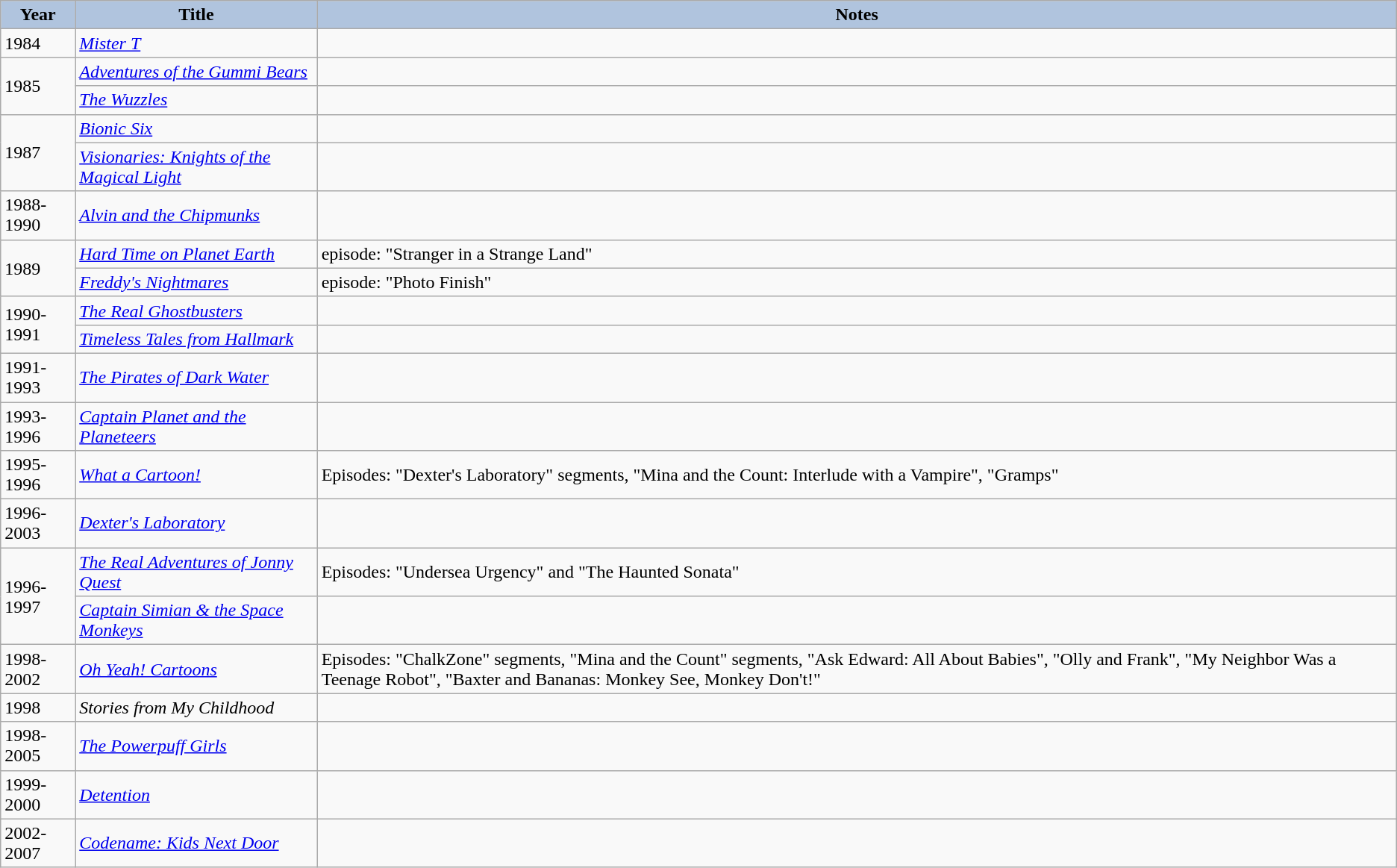<table class="wikitable">
<tr>
<th style="background:#B0C4DE;">Year</th>
<th style="background:#B0C4DE;">Title</th>
<th style="background:#B0C4DE;">Notes</th>
</tr>
<tr>
<td>1984</td>
<td><a href='#'><em>Mister T</em></a></td>
<td></td>
</tr>
<tr>
<td rowspan="2">1985</td>
<td><em><a href='#'>Adventures of the Gummi Bears</a></em></td>
<td></td>
</tr>
<tr>
<td><em><a href='#'>The Wuzzles</a></em></td>
<td></td>
</tr>
<tr>
<td rowspan="2">1987</td>
<td><em><a href='#'>Bionic Six</a></em></td>
<td></td>
</tr>
<tr>
<td><em><a href='#'>Visionaries: Knights of the Magical Light</a></em></td>
<td></td>
</tr>
<tr>
<td>1988-1990</td>
<td><a href='#'><em>Alvin and the Chipmunks</em></a></td>
<td></td>
</tr>
<tr>
<td rowspan="2">1989</td>
<td><em><a href='#'>Hard Time on Planet Earth</a></em></td>
<td>episode: "Stranger in a Strange Land"</td>
</tr>
<tr>
<td><em><a href='#'>Freddy's Nightmares</a></em></td>
<td>episode: "Photo Finish"</td>
</tr>
<tr>
<td rowspan="2">1990-1991</td>
<td><em><a href='#'>The Real Ghostbusters</a></em></td>
<td></td>
</tr>
<tr>
<td><em><a href='#'>Timeless Tales from Hallmark</a></em></td>
<td></td>
</tr>
<tr>
<td>1991-1993</td>
<td><em><a href='#'>The Pirates of Dark Water</a></em></td>
<td></td>
</tr>
<tr>
<td>1993-1996</td>
<td><em><a href='#'>Captain Planet and the Planeteers</a></em></td>
<td></td>
</tr>
<tr>
<td>1995-1996</td>
<td><em><a href='#'>What a Cartoon!</a></em></td>
<td>Episodes: "Dexter's Laboratory" segments, "Mina and the Count: Interlude with a Vampire", "Gramps"</td>
</tr>
<tr>
<td>1996-2003</td>
<td><em><a href='#'>Dexter's Laboratory</a></em></td>
<td></td>
</tr>
<tr>
<td rowspan="2">1996-1997</td>
<td><em><a href='#'>The Real Adventures of Jonny Quest</a></em></td>
<td>Episodes: "Undersea Urgency" and "The Haunted Sonata"</td>
</tr>
<tr>
<td><em><a href='#'>Captain Simian & the Space Monkeys</a></em></td>
<td></td>
</tr>
<tr>
<td>1998-2002</td>
<td><em><a href='#'>Oh Yeah! Cartoons</a></em></td>
<td>Episodes: "ChalkZone" segments, "Mina and the Count" segments, "Ask Edward: All About Babies", "Olly and Frank", "My Neighbor Was a Teenage Robot", "Baxter and Bananas: Monkey See, Monkey Don't!"</td>
</tr>
<tr>
<td>1998</td>
<td><em>Stories from My Childhood</em></td>
<td></td>
</tr>
<tr>
<td>1998-2005</td>
<td><em><a href='#'>The Powerpuff Girls</a></em></td>
<td></td>
</tr>
<tr>
<td>1999-2000</td>
<td><a href='#'><em>Detention</em></a></td>
<td></td>
</tr>
<tr>
<td>2002-2007</td>
<td><em><a href='#'>Codename: Kids Next Door</a></em></td>
<td></td>
</tr>
</table>
